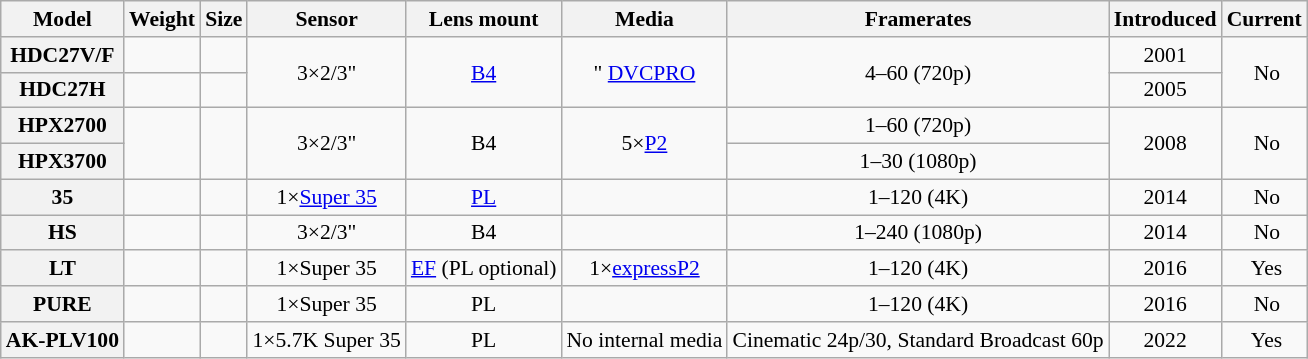<table class="wikitable sortable" style="text-align:center;font-size:90%;">
<tr>
<th>Model</th>
<th>Weight</th>
<th>Size</th>
<th>Sensor</th>
<th>Lens mount</th>
<th>Media</th>
<th>Framerates</th>
<th>Introduced</th>
<th>Current</th>
</tr>
<tr>
<th>HDC27V/F</th>
<td></td>
<td></td>
<td rowspan=2>3×2/3"</td>
<td rowspan=2><a href='#'>B4</a></td>
<td rowspan=2>" <a href='#'>DVCPRO</a></td>
<td rowspan=2>4–60 (720p)</td>
<td>2001</td>
<td rowspan=2> No</td>
</tr>
<tr>
<th>HDC27H</th>
<td></td>
<td></td>
<td>2005</td>
</tr>
<tr>
<th>HPX2700</th>
<td rowspan=2></td>
<td rowspan=2></td>
<td rowspan=2>3×2/3"</td>
<td rowspan=2>B4</td>
<td rowspan=2>5×<a href='#'>P2</a></td>
<td>1–60 (720p)</td>
<td rowspan=2>2008</td>
<td rowspan=2> No</td>
</tr>
<tr>
<th>HPX3700</th>
<td>1–30 (1080p)</td>
</tr>
<tr>
<th>35</th>
<td></td>
<td></td>
<td>1×<a href='#'>Super 35</a></td>
<td><a href='#'>PL</a></td>
<td></td>
<td>1–120 (4K)</td>
<td>2014</td>
<td> No</td>
</tr>
<tr>
<th>HS</th>
<td></td>
<td></td>
<td>3×2/3"</td>
<td>B4</td>
<td></td>
<td>1–240 (1080p)</td>
<td>2014</td>
<td> No</td>
</tr>
<tr>
<th>LT</th>
<td></td>
<td></td>
<td>1×Super 35</td>
<td><a href='#'>EF</a> (PL optional)</td>
<td>1×<a href='#'>expressP2</a></td>
<td>1–120 (4K)</td>
<td>2016</td>
<td> Yes</td>
</tr>
<tr>
<th>PURE</th>
<td></td>
<td></td>
<td>1×Super 35</td>
<td>PL</td>
<td></td>
<td>1–120 (4K)</td>
<td>2016</td>
<td> No</td>
</tr>
<tr>
<th>AK-PLV100</th>
<td></td>
<td></td>
<td>1×5.7K Super 35</td>
<td>PL</td>
<td>No internal media </td>
<td>Cinematic 24p/30, Standard Broadcast 60p</td>
<td>2022</td>
<td> Yes</td>
</tr>
</table>
